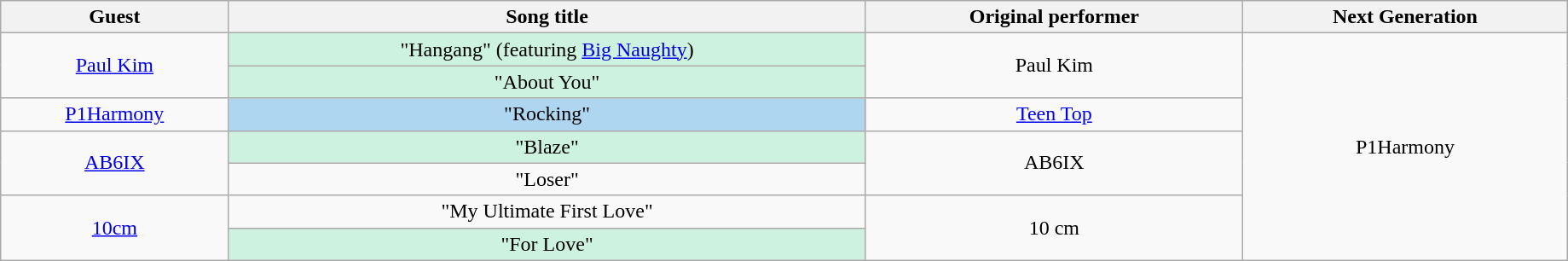<table Class ="wikitable" style="text-align:center; clear:both; text-align:center; width:97%">
<tr>
<th>Guest</th>
<th>Song title</th>
<th>Original performer</th>
<th>Next Generation</th>
</tr>
<tr>
<td rowspan="2"><a href='#'>Paul Kim</a></td>
<td bgcolor="#CEF2E0">"Hangang" (featuring <a href='#'>Big Naughty</a>)</td>
<td rowspan="2">Paul Kim</td>
<td rowspan="7">P1Harmony</td>
</tr>
<tr>
<td bgcolor="#CEF2E0">"About You"</td>
</tr>
<tr>
<td><a href='#'>P1Harmony</a></td>
<td bgcolor="#aed6f1">"Rocking"</td>
<td><a href='#'>Teen Top</a></td>
</tr>
<tr>
<td rowspan="2"><a href='#'>AB6IX</a></td>
<td bgcolor="#CEF2E0">"Blaze"</td>
<td rowspan="2">AB6IX</td>
</tr>
<tr>
<td>"Loser"</td>
</tr>
<tr>
<td rowspan="2"><a href='#'>10cm</a></td>
<td>"My Ultimate First Love"</td>
<td rowspan="2">10 cm</td>
</tr>
<tr>
<td bgcolor="#CEF2E0">"For Love"</td>
</tr>
</table>
